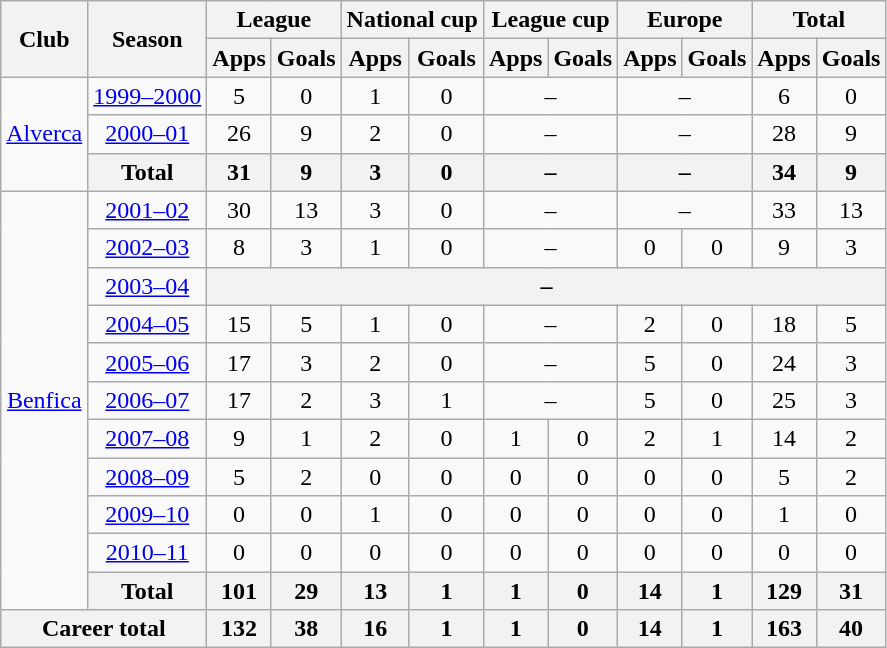<table class="wikitable" style="text-align:center">
<tr>
<th rowspan="2">Club</th>
<th rowspan="2">Season</th>
<th colspan="2">League</th>
<th colspan="2">National cup</th>
<th colspan="2">League cup</th>
<th colspan="2">Europe</th>
<th colspan="2">Total</th>
</tr>
<tr>
<th>Apps</th>
<th>Goals</th>
<th>Apps</th>
<th>Goals</th>
<th>Apps</th>
<th>Goals</th>
<th>Apps</th>
<th>Goals</th>
<th>Apps</th>
<th>Goals</th>
</tr>
<tr>
<td rowspan="3"><a href='#'>Alverca</a></td>
<td><a href='#'>1999–2000</a></td>
<td>5</td>
<td>0</td>
<td>1</td>
<td>0</td>
<td colspan="2">–</td>
<td colspan="2">–</td>
<td>6</td>
<td>0</td>
</tr>
<tr>
<td><a href='#'>2000–01</a></td>
<td>26</td>
<td>9</td>
<td>2</td>
<td>0</td>
<td colspan="2">–</td>
<td colspan="2">–</td>
<td>28</td>
<td>9</td>
</tr>
<tr>
<th colspan="1">Total</th>
<th>31</th>
<th>9</th>
<th>3</th>
<th>0</th>
<th colspan="2">–</th>
<th colspan="2">–</th>
<th>34</th>
<th>9</th>
</tr>
<tr>
<td rowspan="11"><a href='#'>Benfica</a></td>
<td><a href='#'>2001–02</a></td>
<td>30</td>
<td>13</td>
<td>3</td>
<td>0</td>
<td colspan="2">–</td>
<td colspan="2">–</td>
<td>33</td>
<td>13</td>
</tr>
<tr>
<td><a href='#'>2002–03</a></td>
<td>8</td>
<td>3</td>
<td>1</td>
<td>0</td>
<td colspan="2">–</td>
<td>0</td>
<td>0</td>
<td>9</td>
<td>3</td>
</tr>
<tr>
<td><a href='#'>2003–04</a></td>
<th colspan="10">–</th>
</tr>
<tr>
<td><a href='#'>2004–05</a></td>
<td>15</td>
<td>5</td>
<td>1</td>
<td>0</td>
<td colspan="2">–</td>
<td>2</td>
<td>0</td>
<td>18</td>
<td>5</td>
</tr>
<tr>
<td><a href='#'>2005–06</a></td>
<td>17</td>
<td>3</td>
<td>2</td>
<td>0</td>
<td colspan="2">–</td>
<td>5</td>
<td>0</td>
<td>24</td>
<td>3</td>
</tr>
<tr>
<td><a href='#'>2006–07</a></td>
<td>17</td>
<td>2</td>
<td>3</td>
<td>1</td>
<td colspan="2">–</td>
<td>5</td>
<td>0</td>
<td>25</td>
<td>3</td>
</tr>
<tr>
<td><a href='#'>2007–08</a></td>
<td>9</td>
<td>1</td>
<td>2</td>
<td>0</td>
<td>1</td>
<td>0</td>
<td>2</td>
<td>1</td>
<td>14</td>
<td>2</td>
</tr>
<tr>
<td><a href='#'>2008–09</a></td>
<td>5</td>
<td>2</td>
<td>0</td>
<td>0</td>
<td>0</td>
<td>0</td>
<td>0</td>
<td>0</td>
<td>5</td>
<td>2</td>
</tr>
<tr>
<td><a href='#'>2009–10</a></td>
<td>0</td>
<td>0</td>
<td>1</td>
<td>0</td>
<td>0</td>
<td>0</td>
<td>0</td>
<td>0</td>
<td>1</td>
<td>0</td>
</tr>
<tr>
<td><a href='#'>2010–11</a></td>
<td>0</td>
<td>0</td>
<td>0</td>
<td>0</td>
<td>0</td>
<td>0</td>
<td>0</td>
<td>0</td>
<td>0</td>
<td>0</td>
</tr>
<tr>
<th colspan="1">Total</th>
<th>101</th>
<th>29</th>
<th>13</th>
<th>1</th>
<th>1</th>
<th>0</th>
<th>14</th>
<th>1</th>
<th>129</th>
<th>31</th>
</tr>
<tr>
<th colspan="2">Career total</th>
<th>132</th>
<th>38</th>
<th>16</th>
<th>1</th>
<th>1</th>
<th>0</th>
<th>14</th>
<th>1</th>
<th>163</th>
<th>40</th>
</tr>
</table>
